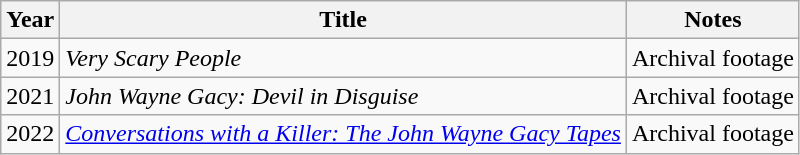<table class="wikitable">
<tr>
<th>Year</th>
<th>Title</th>
<th>Notes</th>
</tr>
<tr>
<td>2019</td>
<td><em>Very Scary People</em></td>
<td>Archival footage</td>
</tr>
<tr>
<td>2021</td>
<td><em>John Wayne Gacy: Devil in Disguise</em></td>
<td>Archival footage</td>
</tr>
<tr>
<td>2022</td>
<td><em><a href='#'>Conversations with a Killer: The John Wayne Gacy Tapes</a></em></td>
<td>Archival footage</td>
</tr>
</table>
